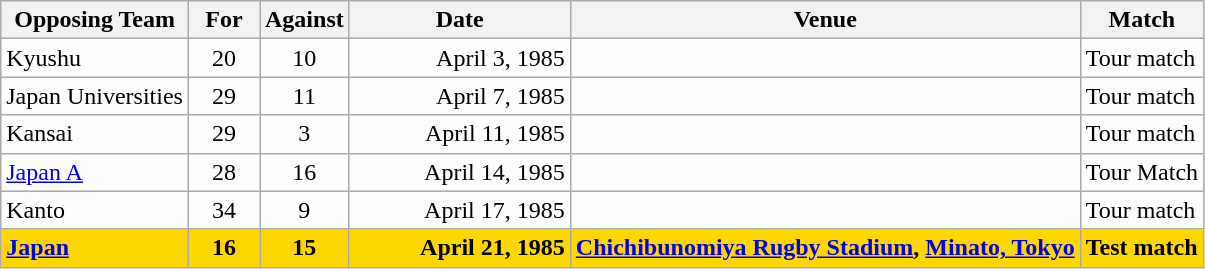<table class="wikitable">
<tr>
<th>Opposing Team</th>
<th>For</th>
<th>Against</th>
<th>Date</th>
<th>Venue</th>
<th>Match</th>
</tr>
<tr bgcolor=#fdfdfd>
<td>Kyushu</td>
<td align=center width=40>20</td>
<td align=center width=40>10</td>
<td width=140 align=right>April 3, 1985</td>
<td></td>
<td>Tour match</td>
</tr>
<tr bgcolor=#fdfdfd>
<td>Japan Universities</td>
<td align=center width=40>29</td>
<td align=center width=40>11</td>
<td width=140 align=right>April 7, 1985</td>
<td></td>
<td>Tour match</td>
</tr>
<tr bgcolor=#fdfdfd>
<td>Kansai</td>
<td align=center width=40>29</td>
<td align=center width=40>3</td>
<td width=140 align=right>April 11, 1985</td>
<td></td>
<td>Tour match</td>
</tr>
<tr bgcolor=#fdfdfd>
<td><a href='#'>Japan A</a></td>
<td align=center width=40>28</td>
<td align=center width=40>16</td>
<td width=140 align=right>April 14, 1985</td>
<td></td>
<td>Tour Match</td>
</tr>
<tr bgcolor=#fdfdfd>
<td>Kanto</td>
<td align=center width=40>34</td>
<td align=center width=40>9</td>
<td width=140 align=right>April 17, 1985</td>
<td></td>
<td>Tour match</td>
</tr>
<tr bgcolor=gold>
<td><strong><a href='#'>Japan</a></strong></td>
<td align=center width=40><strong>16</strong></td>
<td align=center width=40><strong>15</strong></td>
<td width=140 align=right><strong>April 21, 1985</strong></td>
<td><strong><a href='#'>Chichibunomiya Rugby Stadium</a>, <a href='#'>Minato, Tokyo</a></strong></td>
<td><strong>Test match</strong></td>
</tr>
</table>
